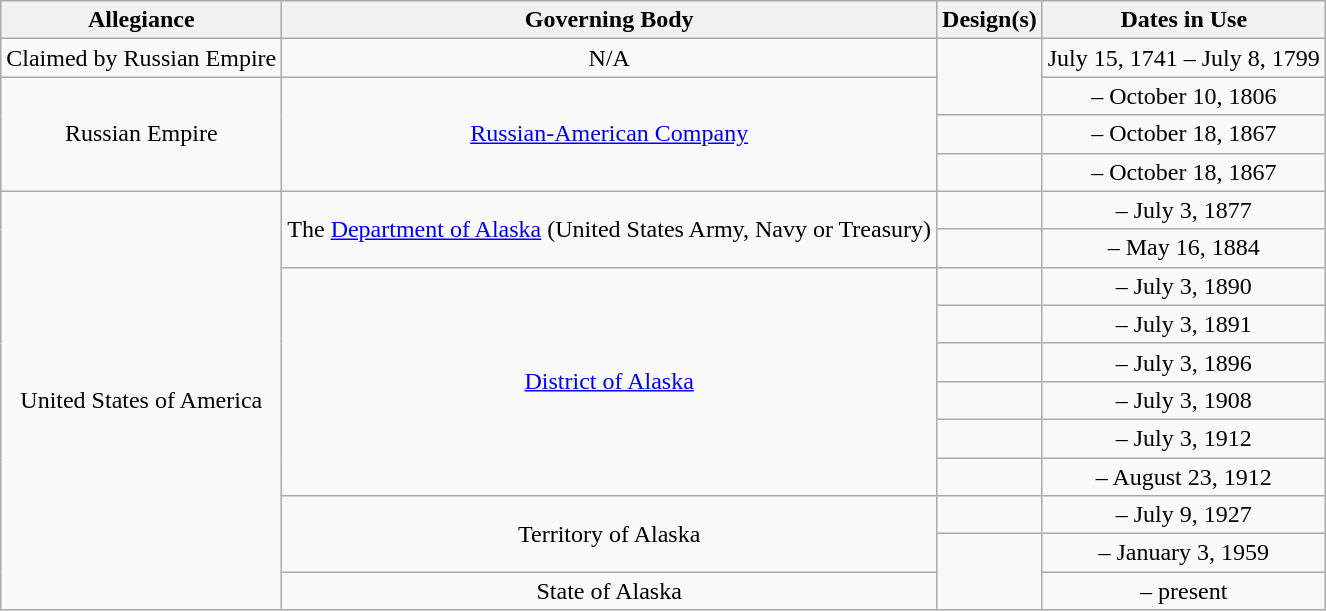<table class="sortable wikitable">
<tr>
<th class="unsortable">Allegiance</th>
<th class="unsortable">Governing Body</th>
<th class="unsortable">Design(s)</th>
<th class="unsortable">Dates in Use</th>
</tr>
<tr style="vertical-align:center;text-align:center;">
<td>Claimed by Russian Empire</td>
<td>N/A</td>
<td rowspan="2"></td>
<td {{Dts>July 15, 1741 – July 8, 1799</td>
</tr>
<tr style="vertical-align:center;text-align:center;">
<td rowspan="3">Russian Empire</td>
<td rowspan="3"><a href='#'>Russian-American Company</a></td>
<td> – October 10, 1806</td>
</tr>
<tr style="vertical-align:center;text-align:center;">
<td></td>
<td> – October 18, 1867</td>
</tr>
<tr style="vertical-align:center;text-align:center;">
<td></td>
<td> – October 18, 1867</td>
</tr>
<tr style="vertical-align:center;text-align:center;">
<td rowspan="11">United States of America</td>
<td rowspan="2">The <a href='#'>Department of Alaska</a> (United States Army, Navy or Treasury)</td>
<td></td>
<td> – July 3, 1877</td>
</tr>
<tr style="vertical-align:center;text-align:center;">
<td></td>
<td> – May 16, 1884</td>
</tr>
<tr style="vertical-align:center;text-align:center;">
<td rowspan="6"><a href='#'>District of Alaska</a></td>
<td></td>
<td> – July 3, 1890</td>
</tr>
<tr style="vertical-align:center;text-align:center;">
<td></td>
<td> – July 3, 1891</td>
</tr>
<tr style="vertical-align:center;text-align:center;">
<td></td>
<td> – July 3, 1896</td>
</tr>
<tr style="vertical-align:center;text-align:center;">
<td></td>
<td> – July 3, 1908</td>
</tr>
<tr style="vertical-align:center;text-align:center;">
<td></td>
<td> – July 3, 1912</td>
</tr>
<tr style="vertical-align:center;text-align:center;">
<td></td>
<td> – August 23, 1912</td>
</tr>
<tr style="vertical-align:center;text-align:center;">
<td rowspan="2">Territory of Alaska</td>
<td></td>
<td> – July 9, 1927</td>
</tr>
<tr style="vertical-align:center;text-align:center;">
<td rowspan="2"></td>
<td> – January 3, 1959</td>
</tr>
<tr style="vertical-align:center;text-align:center;">
<td>State of Alaska</td>
<td> – present</td>
</tr>
</table>
